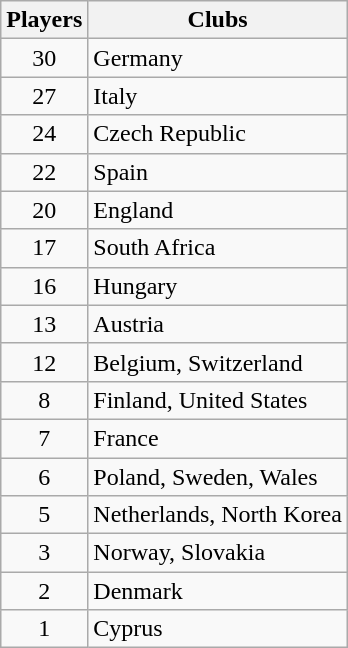<table class="wikitable">
<tr>
<th>Players</th>
<th>Clubs</th>
</tr>
<tr>
<td align="center">30</td>
<td> Germany</td>
</tr>
<tr>
<td align="center">27</td>
<td> Italy</td>
</tr>
<tr>
<td align="center">24</td>
<td> Czech Republic</td>
</tr>
<tr>
<td align="center">22</td>
<td> Spain</td>
</tr>
<tr>
<td align="center">20</td>
<td> England</td>
</tr>
<tr>
<td align="center">17</td>
<td> South Africa</td>
</tr>
<tr>
<td align="center">16</td>
<td> Hungary</td>
</tr>
<tr>
<td align="center">13</td>
<td> Austria</td>
</tr>
<tr>
<td align="center">12</td>
<td> Belgium,  Switzerland</td>
</tr>
<tr>
<td align="center">8</td>
<td> Finland,  United States</td>
</tr>
<tr>
<td align="center">7</td>
<td> France</td>
</tr>
<tr>
<td align="center">6</td>
<td> Poland,  Sweden,  Wales</td>
</tr>
<tr>
<td align="center">5</td>
<td> Netherlands,  North Korea</td>
</tr>
<tr>
<td align="center">3</td>
<td> Norway,  Slovakia</td>
</tr>
<tr>
<td align="center">2</td>
<td> Denmark</td>
</tr>
<tr>
<td align="center">1</td>
<td> Cyprus</td>
</tr>
</table>
